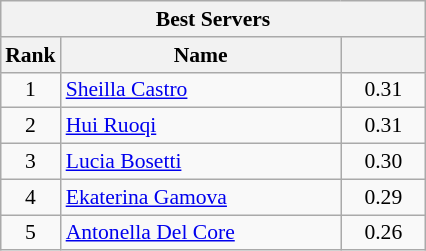<table class="wikitable" style="margin:0.5em auto;width=480;font-size:90%">
<tr>
<th colspan="3">Best Servers</th>
</tr>
<tr>
<th width=30>Rank</th>
<th width=180>Name</th>
<th width=50></th>
</tr>
<tr>
<td align=center>1</td>
<td> <a href='#'>Sheilla Castro</a></td>
<td align=center>0.31</td>
</tr>
<tr>
<td align=center>2</td>
<td> <a href='#'>Hui Ruoqi</a></td>
<td align=center>0.31</td>
</tr>
<tr>
<td align=center>3</td>
<td> <a href='#'>Lucia Bosetti</a></td>
<td align=center>0.30</td>
</tr>
<tr>
<td align=center>4</td>
<td> <a href='#'>Ekaterina Gamova</a></td>
<td align=center>0.29</td>
</tr>
<tr>
<td align=center>5</td>
<td> <a href='#'>Antonella Del Core</a></td>
<td align=center>0.26</td>
</tr>
</table>
